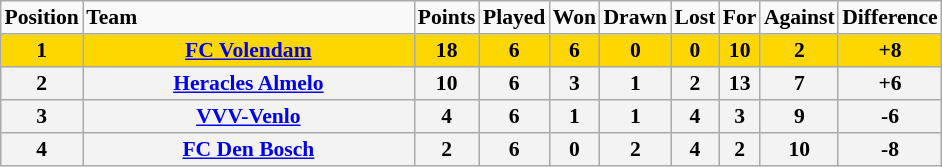<table border="2" cellpadding="2" cellspacing="0" style="margin: 0; background: #f9f9f9; border: 1px #aaa solid; border-collapse: collapse; font-size: 90%;">
<tr>
<th>Position</th>
<th align="left" style="width: 15em">Team</th>
<th>Points</th>
<th>Played</th>
<th>Won</th>
<th>Drawn</th>
<th>Lost</th>
<th>For</th>
<th>Against</th>
<th>Difference</th>
</tr>
<tr>
<th bgcolor="gold">1</th>
<th bgcolor="gold"><a href='#'>FC Volendam</a></th>
<th bgcolor="gold">18</th>
<th bgcolor="gold">6</th>
<th bgcolor="gold">6</th>
<th bgcolor="gold">0</th>
<th bgcolor="gold">0</th>
<th bgcolor="gold">10</th>
<th bgcolor="gold">2</th>
<th bgcolor="gold">+8</th>
</tr>
<tr>
<th bgcolor="F3F3F3">2</th>
<th bgcolor="F3F3F3"><a href='#'>Heracles Almelo</a></th>
<th bgcolor="F3F3F3">10</th>
<th bgcolor="F3F3F3">6</th>
<th bgcolor="F3F3F3">3</th>
<th bgcolor="F3F3F3">1</th>
<th bgcolor="F3F3F3">2</th>
<th bgcolor="F3F3F3">13</th>
<th bgcolor="F3F3F3">7</th>
<th bgcolor="F3F3F3">+6</th>
</tr>
<tr>
<th bgcolor="F3F3F3">3</th>
<th bgcolor="F3F3F3"><a href='#'>VVV-Venlo</a></th>
<th bgcolor="F3F3F3">4</th>
<th bgcolor="F3F3F3">6</th>
<th bgcolor="F3F3F3">1</th>
<th bgcolor="F3F3F3">1</th>
<th bgcolor="F3F3F3">4</th>
<th bgcolor="F3F3F3">3</th>
<th bgcolor="F3F3F3">9</th>
<th bgcolor="F3F3F3">-6</th>
</tr>
<tr>
<th bgcolor="F3F3F3">4</th>
<th bgcolor="F3F3F3"><a href='#'>FC Den Bosch</a></th>
<th bgcolor="F3F3F3">2</th>
<th bgcolor="F3F3F3">6</th>
<th bgcolor="F3F3F3">0</th>
<th bgcolor="F3F3F3">2</th>
<th bgcolor="F3F3F3">4</th>
<th bgcolor="F3F3F3">2</th>
<th bgcolor="F3F3F3">10</th>
<th bgcolor="F3F3F3">-8</th>
</tr>
</table>
